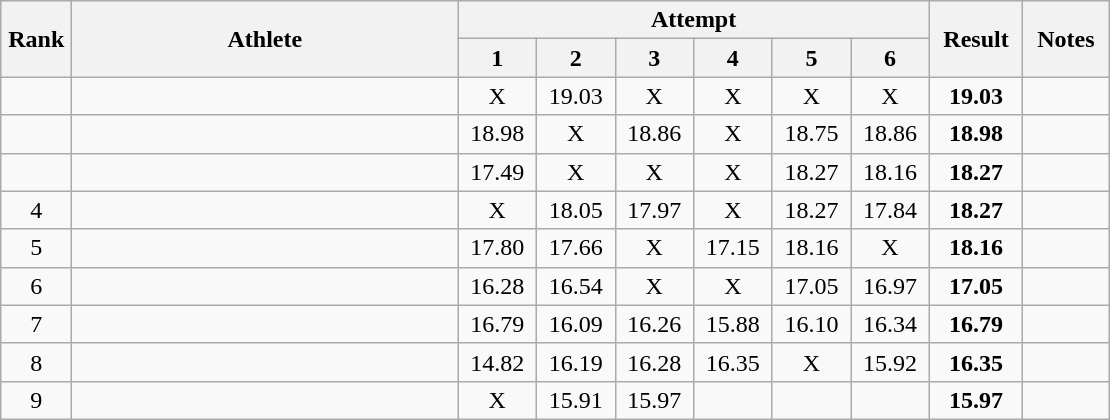<table class="wikitable" style="text-align:center">
<tr>
<th rowspan=2 width=40>Rank</th>
<th rowspan=2 width=250>Athlete</th>
<th colspan=6>Attempt</th>
<th rowspan=2 width=55>Result</th>
<th rowspan=2 width=50>Notes</th>
</tr>
<tr>
<th width=45>1</th>
<th width=45>2</th>
<th width=45>3</th>
<th width=45>4</th>
<th width=45>5</th>
<th width=45>6</th>
</tr>
<tr>
<td></td>
<td align=left></td>
<td>X</td>
<td>19.03</td>
<td>X</td>
<td>X</td>
<td>X</td>
<td>X</td>
<td><strong>19.03</strong></td>
<td></td>
</tr>
<tr>
<td></td>
<td align=left></td>
<td>18.98</td>
<td>X</td>
<td>18.86</td>
<td>X</td>
<td>18.75</td>
<td>18.86</td>
<td><strong>18.98</strong></td>
<td></td>
</tr>
<tr>
<td></td>
<td align=left></td>
<td>17.49</td>
<td>X</td>
<td>X</td>
<td>X</td>
<td>18.27</td>
<td>18.16</td>
<td><strong>18.27</strong></td>
<td></td>
</tr>
<tr>
<td>4</td>
<td align=left></td>
<td>X</td>
<td>18.05</td>
<td>17.97</td>
<td>X</td>
<td>18.27</td>
<td>17.84</td>
<td><strong>18.27</strong></td>
<td></td>
</tr>
<tr>
<td>5</td>
<td align=left></td>
<td>17.80</td>
<td>17.66</td>
<td>X</td>
<td>17.15</td>
<td>18.16</td>
<td>X</td>
<td><strong>18.16</strong></td>
<td></td>
</tr>
<tr>
<td>6</td>
<td align=left></td>
<td>16.28</td>
<td>16.54</td>
<td>X</td>
<td>X</td>
<td>17.05</td>
<td>16.97</td>
<td><strong>17.05</strong></td>
<td></td>
</tr>
<tr>
<td>7</td>
<td align=left></td>
<td>16.79</td>
<td>16.09</td>
<td>16.26</td>
<td>15.88</td>
<td>16.10</td>
<td>16.34</td>
<td><strong>16.79</strong></td>
<td></td>
</tr>
<tr>
<td>8</td>
<td align=left></td>
<td>14.82</td>
<td>16.19</td>
<td>16.28</td>
<td>16.35</td>
<td>X</td>
<td>15.92</td>
<td><strong>16.35</strong></td>
<td></td>
</tr>
<tr>
<td>9</td>
<td align=left></td>
<td>X</td>
<td>15.91</td>
<td>15.97</td>
<td></td>
<td></td>
<td></td>
<td><strong>15.97</strong></td>
<td></td>
</tr>
</table>
